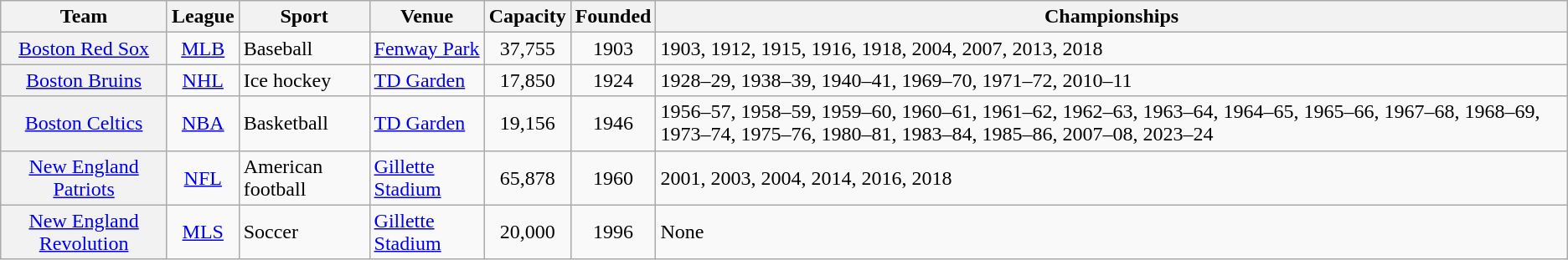<table class="wikitable sortable">
<tr>
<th scope="col">Team</th>
<th scope="col">League</th>
<th scope="col">Sport</th>
<th scope="col">Venue</th>
<th scope="col">Capacity</th>
<th scope="col">Founded</th>
<th scope="col">Championships</th>
</tr>
<tr>
<th scope="row" style="font-weight: normal; text-align: center;"><a href='#'>Boston Red Sox</a></th>
<td align=center><a href='#'>MLB</a></td>
<td>Baseball</td>
<td><a href='#'>Fenway Park</a></td>
<td align=center>37,755</td>
<td align=center>1903</td>
<td>1903, 1912, 1915, 1916, 1918, 2004, 2007, 2013, 2018</td>
</tr>
<tr>
<th scope="row" style="font-weight: normal; text-align: center;"><a href='#'>Boston Bruins</a></th>
<td align=center><a href='#'>NHL</a></td>
<td>Ice hockey</td>
<td><a href='#'>TD Garden</a></td>
<td align=center>17,850</td>
<td align=center>1924</td>
<td>1928–29, 1938–39, 1940–41, 1969–70, 1971–72, 2010–11</td>
</tr>
<tr>
<th scope="row" style="font-weight: normal; text-align: center;"><a href='#'>Boston Celtics</a></th>
<td align=center><a href='#'>NBA</a></td>
<td>Basketball</td>
<td><a href='#'>TD Garden</a></td>
<td align=center>19,156</td>
<td align=center>1946</td>
<td>1956–57, 1958–59, 1959–60, 1960–61, 1961–62, 1962–63, 1963–64, 1964–65, 1965–66, 1967–68, 1968–69, 1973–74, 1975–76, 1980–81, 1983–84, 1985–86, 2007–08, 2023–24</td>
</tr>
<tr>
<th scope="row" style="font-weight: normal; text-align: center;"><a href='#'>New England Patriots</a></th>
<td align=center><a href='#'>NFL</a></td>
<td>American football</td>
<td><a href='#'>Gillette Stadium</a></td>
<td align=center>65,878</td>
<td align=center>1960</td>
<td>2001, 2003, 2004, 2014, 2016, 2018</td>
</tr>
<tr>
<th scope="row" style="font-weight: normal; text-align: center;"><a href='#'>New England Revolution</a></th>
<td align=center><a href='#'>MLS</a></td>
<td>Soccer</td>
<td><a href='#'>Gillette Stadium</a></td>
<td align=center>20,000</td>
<td align=center>1996</td>
<td>None</td>
</tr>
</table>
